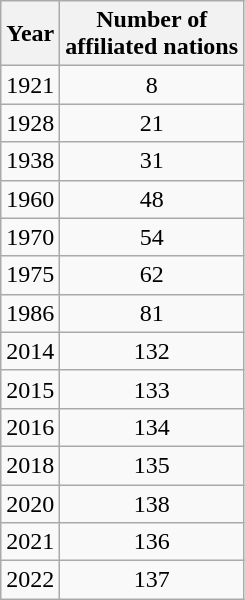<table class="wikitable">
<tr>
<th>Year</th>
<th>Number of <br>affiliated nations</th>
</tr>
<tr align=center>
<td>1921</td>
<td>8</td>
</tr>
<tr align=center>
<td>1928</td>
<td>21</td>
</tr>
<tr align=center>
<td>1938</td>
<td>31</td>
</tr>
<tr align=center>
<td>1960</td>
<td>48</td>
</tr>
<tr align=center>
<td>1970</td>
<td>54</td>
</tr>
<tr align=center>
<td>1975</td>
<td>62</td>
</tr>
<tr align=center>
<td>1986</td>
<td>81</td>
</tr>
<tr align=center>
<td>2014</td>
<td>132</td>
</tr>
<tr align=center>
<td>2015</td>
<td>133</td>
</tr>
<tr align=center>
<td>2016</td>
<td>134</td>
</tr>
<tr align=center>
<td>2018</td>
<td>135</td>
</tr>
<tr align=center>
<td>2020</td>
<td>138</td>
</tr>
<tr align=center>
<td>2021</td>
<td>136</td>
</tr>
<tr align=center>
<td>2022</td>
<td>137</td>
</tr>
</table>
